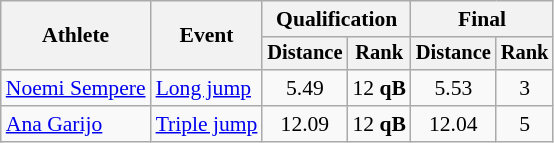<table class=wikitable style="font-size:90%">
<tr>
<th rowspan=2>Athlete</th>
<th rowspan=2>Event</th>
<th colspan=2>Qualification</th>
<th colspan=2>Final</th>
</tr>
<tr style="font-size:95%">
<th>Distance</th>
<th>Rank</th>
<th>Distance</th>
<th>Rank</th>
</tr>
<tr align=center>
<td align=left><a href='#'>Noemi Sempere</a></td>
<td align=left><a href='#'>Long jump</a></td>
<td>5.49</td>
<td>12 <strong>qB</strong></td>
<td>5.53</td>
<td>3</td>
</tr>
<tr align=center>
<td align=left><a href='#'>Ana Garijo</a></td>
<td align=left><a href='#'>Triple jump</a></td>
<td>12.09</td>
<td>12 <strong>qB</strong></td>
<td>12.04</td>
<td>5</td>
</tr>
</table>
